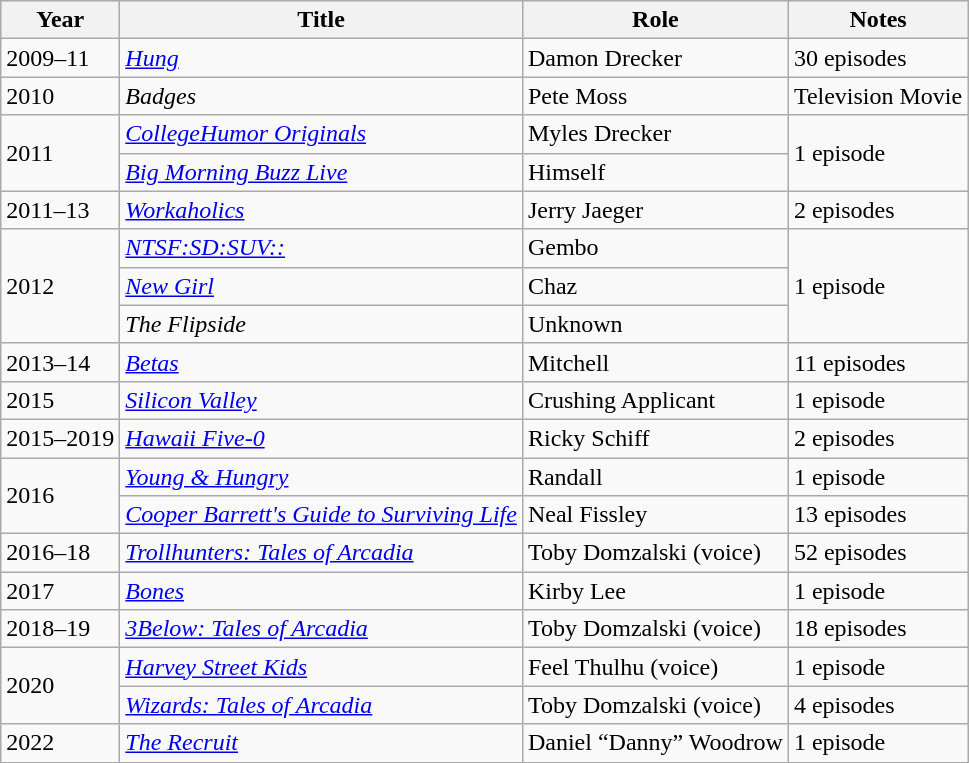<table class="wikitable sortable">
<tr>
<th>Year</th>
<th>Title</th>
<th>Role</th>
<th>Notes</th>
</tr>
<tr>
<td>2009–11</td>
<td><em><a href='#'>Hung</a></em></td>
<td>Damon Drecker</td>
<td>30 episodes</td>
</tr>
<tr>
<td>2010</td>
<td><em>Badges</em></td>
<td>Pete Moss</td>
<td>Television Movie</td>
</tr>
<tr>
<td rowspan="2">2011</td>
<td><em><a href='#'>CollegeHumor Originals</a></em></td>
<td>Myles Drecker</td>
<td rowspan="2">1 episode</td>
</tr>
<tr>
<td><em><a href='#'>Big Morning Buzz Live</a></em></td>
<td>Himself</td>
</tr>
<tr>
<td>2011–13</td>
<td><em><a href='#'>Workaholics</a></em></td>
<td>Jerry Jaeger</td>
<td>2 episodes</td>
</tr>
<tr>
<td rowspan="3">2012</td>
<td><em><a href='#'>NTSF:SD:SUV::</a></em></td>
<td>Gembo</td>
<td rowspan="3">1 episode</td>
</tr>
<tr>
<td><em><a href='#'>New Girl</a></em></td>
<td>Chaz</td>
</tr>
<tr>
<td><em>The Flipside</em></td>
<td>Unknown</td>
</tr>
<tr>
<td>2013–14</td>
<td><em><a href='#'>Betas</a></em></td>
<td>Mitchell</td>
<td>11 episodes</td>
</tr>
<tr>
<td>2015</td>
<td><em><a href='#'>Silicon Valley</a></em></td>
<td>Crushing Applicant</td>
<td>1 episode</td>
</tr>
<tr>
<td>2015–2019</td>
<td><em><a href='#'>Hawaii Five-0</a></em></td>
<td>Ricky Schiff</td>
<td>2 episodes</td>
</tr>
<tr>
<td rowspan="2">2016</td>
<td><em><a href='#'>Young & Hungry</a></em></td>
<td>Randall</td>
<td>1 episode</td>
</tr>
<tr>
<td><em><a href='#'>Cooper Barrett's Guide to Surviving Life</a></em></td>
<td>Neal Fissley</td>
<td>13 episodes</td>
</tr>
<tr>
<td>2016–18</td>
<td><em><a href='#'>Trollhunters: Tales of Arcadia</a></em></td>
<td>Toby Domzalski (voice)</td>
<td>52 episodes</td>
</tr>
<tr>
<td>2017</td>
<td><em><a href='#'>Bones</a></em></td>
<td>Kirby Lee</td>
<td>1 episode</td>
</tr>
<tr>
<td>2018–19</td>
<td><em><a href='#'>3Below: Tales of Arcadia</a></em></td>
<td>Toby Domzalski (voice)</td>
<td>18 episodes</td>
</tr>
<tr>
<td rowspan="2">2020</td>
<td><em><a href='#'>Harvey Street Kids</a></em></td>
<td>Feel Thulhu (voice)</td>
<td>1 episode</td>
</tr>
<tr>
<td><em><a href='#'>Wizards: Tales of Arcadia</a></em></td>
<td>Toby Domzalski (voice)</td>
<td>4 episodes</td>
</tr>
<tr>
<td>2022</td>
<td><em><a href='#'>The Recruit</a></em></td>
<td>Daniel “Danny” Woodrow</td>
<td>1 episode</td>
</tr>
<tr>
</tr>
</table>
